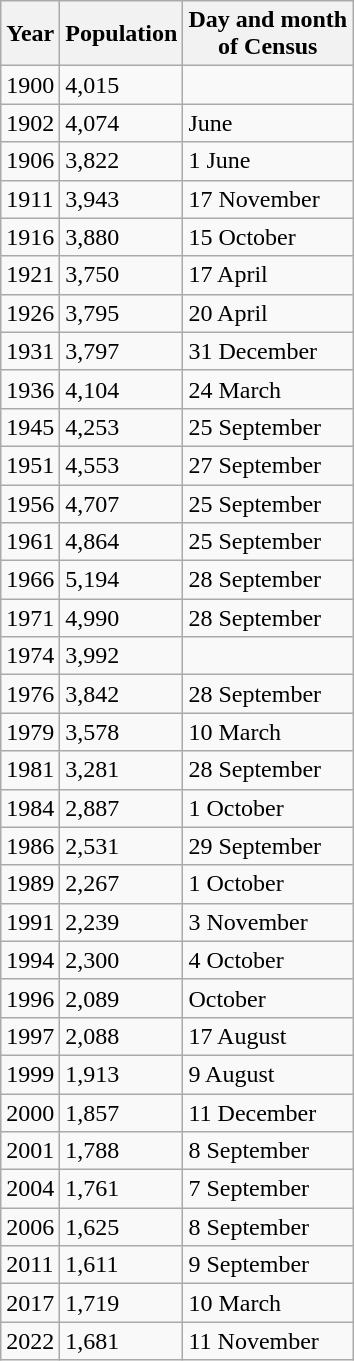<table class="wikitable">
<tr>
<th>Year</th>
<th>Population</th>
<th>Day and month<br>of Census</th>
</tr>
<tr>
<td>1900</td>
<td>4,015</td>
</tr>
<tr>
<td>1902</td>
<td>4,074</td>
<td>June</td>
</tr>
<tr>
<td>1906</td>
<td>3,822</td>
<td>1 June</td>
</tr>
<tr>
<td>1911</td>
<td>3,943</td>
<td>17 November</td>
</tr>
<tr>
<td>1916</td>
<td>3,880</td>
<td>15 October</td>
</tr>
<tr>
<td>1921</td>
<td>3,750</td>
<td>17 April</td>
</tr>
<tr>
<td>1926</td>
<td>3,795</td>
<td>20 April</td>
</tr>
<tr>
<td>1931</td>
<td>3,797</td>
<td>31 December</td>
</tr>
<tr>
<td>1936</td>
<td>4,104</td>
<td>24 March</td>
</tr>
<tr>
<td>1945</td>
<td>4,253</td>
<td>25 September</td>
</tr>
<tr>
<td>1951</td>
<td>4,553</td>
<td>27 September</td>
</tr>
<tr>
<td>1956</td>
<td>4,707</td>
<td>25 September</td>
</tr>
<tr>
<td>1961</td>
<td>4,864</td>
<td>25 September</td>
</tr>
<tr>
<td>1966</td>
<td>5,194</td>
<td>28 September</td>
</tr>
<tr>
<td>1971</td>
<td>4,990</td>
<td>28 September</td>
</tr>
<tr>
<td>1974</td>
<td>3,992</td>
</tr>
<tr>
<td>1976</td>
<td>3,842</td>
<td>28 September</td>
</tr>
<tr>
<td>1979</td>
<td>3,578</td>
<td>10 March</td>
</tr>
<tr>
<td>1981</td>
<td>3,281</td>
<td>28 September</td>
</tr>
<tr>
<td>1984</td>
<td>2,887</td>
<td>1 October</td>
</tr>
<tr>
<td>1986</td>
<td>2,531</td>
<td>29 September</td>
</tr>
<tr>
<td>1989</td>
<td>2,267</td>
<td>1 October</td>
</tr>
<tr>
<td>1991</td>
<td>2,239</td>
<td>3 November</td>
</tr>
<tr>
<td>1994</td>
<td>2,300</td>
<td>4 October</td>
</tr>
<tr>
<td>1996</td>
<td>2,089</td>
<td>October</td>
</tr>
<tr>
<td>1997</td>
<td>2,088</td>
<td>17 August</td>
</tr>
<tr>
<td>1999</td>
<td>1,913</td>
<td>9 August</td>
</tr>
<tr>
<td>2000</td>
<td>1,857</td>
<td>11 December</td>
</tr>
<tr>
<td>2001</td>
<td>1,788</td>
<td>8 September</td>
</tr>
<tr>
<td>2004</td>
<td>1,761</td>
<td>7 September</td>
</tr>
<tr>
<td>2006</td>
<td>1,625</td>
<td>8 September</td>
</tr>
<tr>
<td>2011</td>
<td>1,611</td>
<td>9 September</td>
</tr>
<tr>
<td>2017</td>
<td>1,719</td>
<td>10 March</td>
</tr>
<tr>
<td>2022</td>
<td>1,681</td>
<td>11 November</td>
</tr>
</table>
